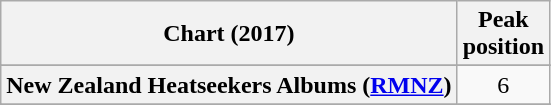<table class="wikitable sortable plainrowheaders" style="text-align:center">
<tr>
<th scope="col">Chart (2017)</th>
<th scope="col">Peak<br> position</th>
</tr>
<tr>
</tr>
<tr>
<th scope="row">New Zealand Heatseekers Albums (<a href='#'>RMNZ</a>)</th>
<td>6</td>
</tr>
<tr>
</tr>
<tr>
</tr>
<tr>
</tr>
<tr>
</tr>
</table>
